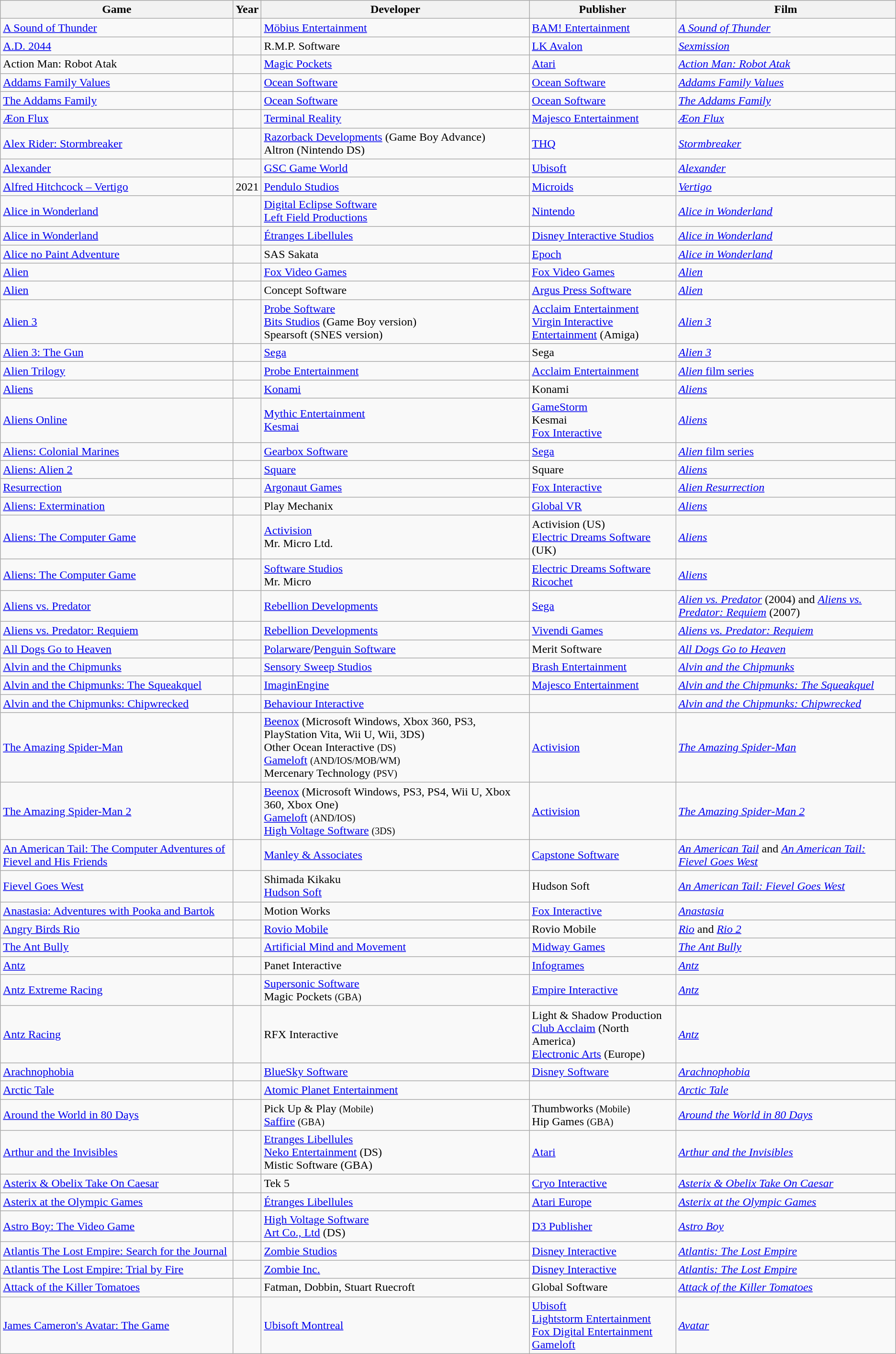<table class="wikitable sortable">
<tr>
<th>Game</th>
<th>Year</th>
<th>Developer</th>
<th>Publisher</th>
<th>Film</th>
</tr>
<tr>
<td><a href='#'>A Sound of Thunder</a></td>
<td></td>
<td><a href='#'>Möbius Entertainment</a></td>
<td><a href='#'>BAM! Entertainment</a></td>
<td><em><a href='#'>A Sound of Thunder</a></em></td>
</tr>
<tr>
<td><a href='#'>A.D. 2044</a></td>
<td></td>
<td>R.M.P. Software</td>
<td><a href='#'>LK Avalon</a></td>
<td><em><a href='#'>Sexmission</a></em></td>
</tr>
<tr>
<td>Action Man: Robot Atak</td>
<td></td>
<td><a href='#'>Magic Pockets</a></td>
<td><a href='#'>Atari</a></td>
<td><em><a href='#'>Action Man: Robot Atak</a></em></td>
</tr>
<tr>
<td><a href='#'>Addams Family Values</a></td>
<td></td>
<td><a href='#'>Ocean Software</a></td>
<td><a href='#'>Ocean Software</a></td>
<td><em><a href='#'>Addams Family Values</a></em></td>
</tr>
<tr>
<td><a href='#'>The Addams Family</a></td>
<td></td>
<td><a href='#'>Ocean Software</a></td>
<td><a href='#'>Ocean Software</a></td>
<td><em><a href='#'>The Addams Family</a></em></td>
</tr>
<tr>
<td><a href='#'>Æon Flux</a></td>
<td></td>
<td><a href='#'>Terminal Reality</a></td>
<td><a href='#'>Majesco Entertainment</a></td>
<td><em><a href='#'>Æon Flux</a></em></td>
</tr>
<tr>
<td><a href='#'>Alex Rider: Stormbreaker</a></td>
<td></td>
<td><a href='#'>Razorback Developments</a> (Game Boy Advance)<br>Altron (Nintendo DS)</td>
<td><a href='#'>THQ</a></td>
<td><em><a href='#'>Stormbreaker</a></em></td>
</tr>
<tr>
<td><a href='#'>Alexander</a></td>
<td></td>
<td><a href='#'>GSC Game World</a></td>
<td><a href='#'>Ubisoft</a></td>
<td><em><a href='#'>Alexander</a></em></td>
</tr>
<tr>
<td><a href='#'>Alfred Hitchcock – Vertigo</a></td>
<td>2021</td>
<td><a href='#'>Pendulo Studios</a></td>
<td><a href='#'>Microids</a></td>
<td><em><a href='#'>Vertigo</a></em></td>
</tr>
<tr>
<td><a href='#'>Alice in Wonderland</a></td>
<td></td>
<td><a href='#'>Digital Eclipse Software</a><br><a href='#'>Left Field Productions</a></td>
<td><a href='#'>Nintendo</a></td>
<td><em><a href='#'>Alice in Wonderland</a></em></td>
</tr>
<tr>
<td><a href='#'>Alice in Wonderland</a></td>
<td></td>
<td><a href='#'>Étranges Libellules</a></td>
<td><a href='#'>Disney Interactive Studios</a></td>
<td><em><a href='#'>Alice in Wonderland</a></em></td>
</tr>
<tr>
<td><a href='#'>Alice no Paint Adventure</a></td>
<td></td>
<td>SAS Sakata</td>
<td><a href='#'>Epoch</a></td>
<td><em><a href='#'>Alice in Wonderland</a></em></td>
</tr>
<tr>
<td><a href='#'>Alien</a></td>
<td></td>
<td><a href='#'>Fox Video Games</a></td>
<td><a href='#'>Fox Video Games</a></td>
<td><em><a href='#'>Alien</a></em></td>
</tr>
<tr>
<td><a href='#'>Alien</a></td>
<td></td>
<td>Concept Software</td>
<td><a href='#'>Argus Press Software</a></td>
<td><em><a href='#'>Alien</a></em></td>
</tr>
<tr>
<td><a href='#'>Alien 3</a></td>
<td></td>
<td><a href='#'>Probe Software</a><br><a href='#'>Bits Studios</a> (Game Boy version)<br>Spearsoft (SNES version)</td>
<td><a href='#'>Acclaim Entertainment</a><br><a href='#'>Virgin Interactive Entertainment</a> (Amiga)</td>
<td><em><a href='#'>Alien 3</a></em></td>
</tr>
<tr>
<td><a href='#'>Alien 3: The Gun</a></td>
<td></td>
<td><a href='#'>Sega</a></td>
<td>Sega</td>
<td><em><a href='#'>Alien 3</a></em></td>
</tr>
<tr>
<td><a href='#'>Alien Trilogy</a></td>
<td></td>
<td><a href='#'>Probe Entertainment</a></td>
<td><a href='#'>Acclaim Entertainment</a></td>
<td><a href='#'><em>Alien</em> film series</a></td>
</tr>
<tr>
<td><a href='#'>Aliens</a></td>
<td></td>
<td><a href='#'>Konami</a></td>
<td>Konami</td>
<td><em><a href='#'>Aliens</a></em></td>
</tr>
<tr>
<td><a href='#'>Aliens Online</a></td>
<td></td>
<td><a href='#'>Mythic Entertainment</a><br><a href='#'>Kesmai</a></td>
<td><a href='#'>GameStorm</a><br>Kesmai<br><a href='#'>Fox Interactive</a></td>
<td><em><a href='#'>Aliens</a></em></td>
</tr>
<tr>
<td><a href='#'>Aliens: Colonial Marines</a></td>
<td></td>
<td><a href='#'>Gearbox Software</a></td>
<td><a href='#'>Sega</a></td>
<td><a href='#'><em>Alien</em> film series</a></td>
</tr>
<tr>
<td><a href='#'>Aliens: Alien 2</a></td>
<td></td>
<td><a href='#'>Square</a></td>
<td>Square</td>
<td><em><a href='#'>Aliens</a></em></td>
</tr>
<tr>
<td><a href='#'>Resurrection</a></td>
<td></td>
<td><a href='#'>Argonaut Games</a></td>
<td><a href='#'>Fox Interactive</a></td>
<td><em><a href='#'>Alien Resurrection</a></em></td>
</tr>
<tr>
<td><a href='#'>Aliens: Extermination</a></td>
<td></td>
<td>Play Mechanix</td>
<td><a href='#'>Global VR</a></td>
<td><em><a href='#'>Aliens</a></em></td>
</tr>
<tr>
<td><a href='#'>Aliens: The Computer Game</a></td>
<td></td>
<td><a href='#'>Activision</a> <br> Mr. Micro Ltd.</td>
<td>Activision (US)<br> <a href='#'>Electric Dreams Software</a> (UK)</td>
<td><em><a href='#'>Aliens</a></em></td>
</tr>
<tr>
<td><a href='#'>Aliens: The Computer Game</a></td>
<td></td>
<td><a href='#'>Software Studios</a> <br> Mr. Micro</td>
<td><a href='#'>Electric Dreams Software</a><br><a href='#'>Ricochet</a></td>
<td><em><a href='#'>Aliens</a></em></td>
</tr>
<tr>
<td><a href='#'>Aliens vs. Predator</a></td>
<td></td>
<td><a href='#'>Rebellion Developments</a></td>
<td><a href='#'>Sega</a></td>
<td><em><a href='#'>Alien vs. Predator</a></em> (2004) and <em><a href='#'>Aliens vs. Predator: Requiem</a></em> (2007)</td>
</tr>
<tr>
<td><a href='#'>Aliens vs. Predator: Requiem</a></td>
<td></td>
<td><a href='#'>Rebellion Developments</a></td>
<td><a href='#'>Vivendi Games</a></td>
<td><em><a href='#'>Aliens vs. Predator: Requiem</a></em></td>
</tr>
<tr>
<td><a href='#'>All Dogs Go to Heaven</a></td>
<td></td>
<td><a href='#'>Polarware</a>/<a href='#'>Penguin Software</a></td>
<td>Merit Software</td>
<td><em><a href='#'>All Dogs Go to Heaven</a></em></td>
</tr>
<tr>
<td><a href='#'>Alvin and the Chipmunks</a></td>
<td></td>
<td><a href='#'>Sensory Sweep Studios</a></td>
<td><a href='#'>Brash Entertainment</a></td>
<td><em><a href='#'>Alvin and the Chipmunks</a></em></td>
</tr>
<tr>
<td><a href='#'>Alvin and the Chipmunks: The Squeakquel</a></td>
<td></td>
<td><a href='#'>ImaginEngine</a></td>
<td><a href='#'>Majesco Entertainment</a></td>
<td><em><a href='#'>Alvin and the Chipmunks: The Squeakquel</a></em></td>
</tr>
<tr>
<td><a href='#'>Alvin and the Chipmunks: Chipwrecked</a></td>
<td></td>
<td><a href='#'>Behaviour Interactive</a></td>
<td></td>
<td><em><a href='#'>Alvin and the Chipmunks: Chipwrecked</a></em></td>
</tr>
<tr>
<td><a href='#'>The Amazing Spider-Man</a></td>
<td></td>
<td><a href='#'>Beenox</a> (Microsoft Windows, Xbox 360, PS3, PlayStation Vita, Wii U, Wii, 3DS)<br>Other Ocean Interactive <small>(DS)</small><br><a href='#'>Gameloft</a> <small>(AND/IOS/MOB/WM)</small><br>Mercenary Technology <small>(PSV)</small></td>
<td><a href='#'>Activision</a></td>
<td><em><a href='#'>The Amazing Spider-Man</a></em></td>
</tr>
<tr>
<td><a href='#'>The Amazing Spider-Man 2</a></td>
<td></td>
<td><a href='#'>Beenox</a> (Microsoft Windows, PS3, PS4, Wii U, Xbox 360, Xbox One)<br><a href='#'>Gameloft</a> <small>(AND/IOS)</small><br><a href='#'>High Voltage Software</a> <small>(3DS)</small></td>
<td><a href='#'>Activision</a></td>
<td><em><a href='#'>The Amazing Spider-Man 2</a></em></td>
</tr>
<tr>
<td><a href='#'>An American Tail: The Computer Adventures of Fievel and His Friends</a></td>
<td></td>
<td><a href='#'>Manley & Associates</a></td>
<td><a href='#'>Capstone Software</a></td>
<td><em><a href='#'>An American Tail</a></em> and <em><a href='#'>An American Tail: Fievel Goes West</a></em></td>
</tr>
<tr>
<td><a href='#'>Fievel Goes West</a></td>
<td></td>
<td>Shimada Kikaku <br> <a href='#'>Hudson Soft</a></td>
<td>Hudson Soft</td>
<td><em><a href='#'>An American Tail: Fievel Goes West</a></em></td>
</tr>
<tr>
<td><a href='#'>Anastasia: Adventures with Pooka and Bartok</a></td>
<td></td>
<td>Motion Works</td>
<td><a href='#'>Fox Interactive</a></td>
<td><em><a href='#'>Anastasia</a></em></td>
</tr>
<tr>
<td><a href='#'>Angry Birds Rio</a></td>
<td></td>
<td><a href='#'>Rovio Mobile</a></td>
<td>Rovio Mobile</td>
<td><em><a href='#'>Rio</a></em> and <em><a href='#'>Rio 2</a></em></td>
</tr>
<tr>
<td><a href='#'>The Ant Bully</a></td>
<td></td>
<td><a href='#'>Artificial Mind and Movement</a></td>
<td><a href='#'>Midway Games</a></td>
<td><em><a href='#'>The Ant Bully</a></em></td>
</tr>
<tr>
<td><a href='#'>Antz</a></td>
<td></td>
<td>Panet Interactive</td>
<td><a href='#'>Infogrames</a></td>
<td><em><a href='#'>Antz</a></em></td>
</tr>
<tr>
<td><a href='#'>Antz Extreme Racing</a></td>
<td></td>
<td><a href='#'>Supersonic Software</a><br>Magic Pockets <small>(GBA)</small></td>
<td><a href='#'>Empire Interactive</a></td>
<td><em><a href='#'>Antz</a></em></td>
</tr>
<tr>
<td><a href='#'>Antz Racing</a></td>
<td></td>
<td>RFX Interactive</td>
<td>Light & Shadow Production<br><a href='#'>Club Acclaim</a> (North America)<br><a href='#'>Electronic Arts</a> (Europe)</td>
<td><em><a href='#'>Antz</a></em></td>
</tr>
<tr>
<td><a href='#'>Arachnophobia</a></td>
<td></td>
<td><a href='#'>BlueSky Software</a></td>
<td><a href='#'>Disney Software</a></td>
<td><em><a href='#'>Arachnophobia</a></em></td>
</tr>
<tr>
<td><a href='#'>Arctic Tale</a></td>
<td></td>
<td><a href='#'>Atomic Planet Entertainment</a></td>
<td></td>
<td><em><a href='#'>Arctic Tale</a></em></td>
</tr>
<tr>
<td><a href='#'>Around the World in 80 Days</a></td>
<td></td>
<td>Pick Up & Play <small>(Mobile)</small><br><a href='#'>Saffire</a> <small>(GBA)</small></td>
<td>Thumbworks <small>(Mobile)</small><br>Hip Games <small>(GBA)</small></td>
<td><em><a href='#'>Around the World in 80 Days</a></em></td>
</tr>
<tr>
<td><a href='#'>Arthur and the Invisibles</a></td>
<td></td>
<td><a href='#'>Etranges Libellules</a><br><a href='#'>Neko Entertainment</a> (DS)<br>Mistic Software (GBA)</td>
<td><a href='#'>Atari</a></td>
<td><em><a href='#'>Arthur and the Invisibles</a></em></td>
</tr>
<tr>
<td><a href='#'>Asterix & Obelix Take On Caesar</a></td>
<td></td>
<td>Tek 5</td>
<td><a href='#'>Cryo Interactive</a></td>
<td><em><a href='#'>Asterix & Obelix Take On Caesar</a></em></td>
</tr>
<tr>
<td><a href='#'>Asterix at the Olympic Games</a></td>
<td></td>
<td><a href='#'>Étranges Libellules</a></td>
<td><a href='#'>Atari Europe</a></td>
<td><em><a href='#'>Asterix at the Olympic Games</a></em></td>
</tr>
<tr>
<td><a href='#'>Astro Boy: The Video Game</a></td>
<td></td>
<td><a href='#'>High Voltage Software</a><br><a href='#'>Art Co., Ltd</a> (DS)</td>
<td><a href='#'>D3 Publisher</a></td>
<td><em><a href='#'>Astro Boy</a></em></td>
</tr>
<tr>
<td><a href='#'>Atlantis The Lost Empire: Search for the Journal</a></td>
<td></td>
<td><a href='#'>Zombie Studios</a></td>
<td><a href='#'>Disney Interactive</a></td>
<td><em><a href='#'>Atlantis: The Lost Empire</a></em></td>
</tr>
<tr>
<td><a href='#'>Atlantis The Lost Empire: Trial by Fire</a></td>
<td></td>
<td><a href='#'>Zombie Inc.</a></td>
<td><a href='#'>Disney Interactive</a></td>
<td><em><a href='#'>Atlantis: The Lost Empire</a></em></td>
</tr>
<tr>
<td><a href='#'>Attack of the Killer Tomatoes</a></td>
<td></td>
<td>Fatman, Dobbin, Stuart Ruecroft</td>
<td>Global Software</td>
<td><em><a href='#'>Attack of the Killer Tomatoes</a></em></td>
</tr>
<tr>
<td><a href='#'>James Cameron's Avatar: The Game</a></td>
<td></td>
<td><a href='#'>Ubisoft Montreal</a></td>
<td><a href='#'>Ubisoft</a><br><a href='#'>Lightstorm Entertainment</a><br><a href='#'>Fox Digital Entertainment</a><br><a href='#'>Gameloft</a> </td>
<td><em><a href='#'>Avatar</a></em></td>
</tr>
</table>
